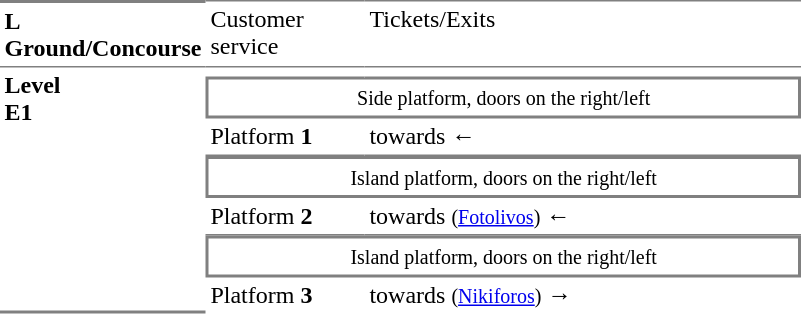<table table border=0 cellspacing=0 cellpadding=3>
<tr>
<td style="border-bottom:solid 1px gray;border-top:solid 2px gray;" width=50 valign=top><strong>L<br>Ground/Concourse</strong></td>
<td style="border-top:solid 1px gray;border-bottom:solid 1px gray;" width=100 valign=top>Customer service</td>
<td style="border-top:solid 1px gray;border-bottom:solid 1px gray;" width=285 valign=top>Tickets/Exits</td>
</tr>
<tr>
<td style="border-bottom:solid 2px gray;" rowspan=15 valign=top><strong>Level<br>Ε1</strong></td>
<td style="border-bottom:solid 1px gray;"></td>
<td style="border-bottom:solid 1px gray;"></td>
</tr>
<tr>
<td style="border-top:solid 1px gray;border-right:solid 2px gray;border-left:solid 2px gray;border-bottom:solid 2px gray;text-align:center;" colspan=2><small>Side platform, doors on the right/left</small></td>
</tr>
<tr>
<td style="border-bottom:solid 1px gray;">Platform <span><strong>1</strong></span></td>
<td style="border-bottom:solid 1px gray;"> towards  <small></small> ←</td>
</tr>
<tr>
<td style="border-top:solid 2px gray;border-right:solid 2px gray;border-left:solid 2px gray;border-bottom:solid 2px gray;text-align:center;" colspan=2><small>Island platform, doors on the right/left</small></td>
</tr>
<tr>
<td style="border-bottom:solid 1px gray;">Platform <span><strong>2</strong></span></td>
<td style="border-bottom:solid 1px gray;"> towards  <small>(<a href='#'>Fotolivos</a>)</small> ←</td>
</tr>
<tr>
<td style="border-top:solid 2px gray;border-right:solid 2px gray;border-left:solid 2px gray;border-bottom:solid 2px gray;text-align:center;" colspan=2><small>Island platform, doors on the right/left</small></td>
</tr>
<tr>
<td>Platform <span><strong>3</strong></span></td>
<td> towards  <small>(<a href='#'>Nikiforos</a>)</small> →</td>
</tr>
<tr>
</tr>
</table>
